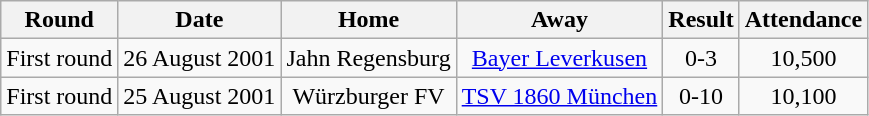<table class="wikitable">
<tr>
<th>Round</th>
<th>Date</th>
<th>Home</th>
<th>Away</th>
<th>Result</th>
<th>Attendance</th>
</tr>
<tr align="center">
<td>First round</td>
<td>26 August 2001</td>
<td>Jahn Regensburg</td>
<td><a href='#'>Bayer Leverkusen</a></td>
<td>0-3</td>
<td>10,500</td>
</tr>
<tr align="center">
<td>First round</td>
<td>25 August 2001</td>
<td>Würzburger FV</td>
<td><a href='#'>TSV 1860 München</a></td>
<td>0-10</td>
<td>10,100</td>
</tr>
</table>
